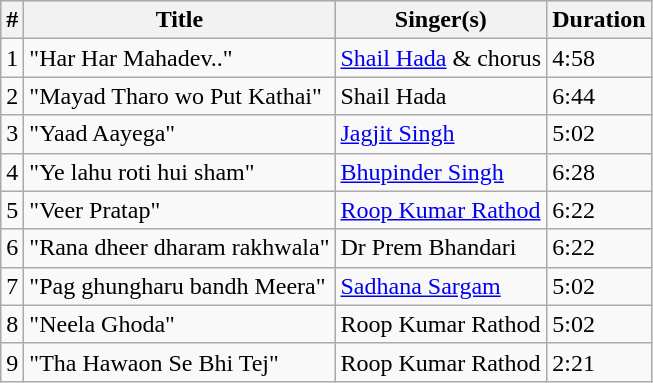<table class="wikitable">
<tr style="background:#ccc; text-align:centr;">
<th>#</th>
<th>Title</th>
<th>Singer(s)</th>
<th>Duration</th>
</tr>
<tr>
<td>1</td>
<td>"Har Har Mahadev.."</td>
<td><a href='#'>Shail Hada</a> & chorus</td>
<td>4:58</td>
</tr>
<tr>
<td>2</td>
<td>"Mayad Tharo wo Put Kathai"</td>
<td>Shail Hada</td>
<td>6:44</td>
</tr>
<tr>
<td>3</td>
<td>"Yaad Aayega"</td>
<td><a href='#'>Jagjit Singh</a></td>
<td>5:02</td>
</tr>
<tr>
<td>4</td>
<td>"Ye lahu roti hui sham"</td>
<td><a href='#'>Bhupinder Singh</a></td>
<td>6:28</td>
</tr>
<tr>
<td>5</td>
<td>"Veer Pratap"</td>
<td><a href='#'>Roop Kumar Rathod</a></td>
<td>6:22</td>
</tr>
<tr>
<td>6</td>
<td>"Rana dheer dharam rakhwala"</td>
<td>Dr Prem Bhandari</td>
<td>6:22</td>
</tr>
<tr>
<td>7</td>
<td>"Pag ghungharu bandh Meera"</td>
<td><a href='#'>Sadhana Sargam</a></td>
<td>5:02</td>
</tr>
<tr>
<td>8</td>
<td>"Neela Ghoda"</td>
<td>Roop Kumar Rathod</td>
<td>5:02</td>
</tr>
<tr>
<td>9</td>
<td>"Tha Hawaon Se Bhi Tej"</td>
<td>Roop Kumar Rathod</td>
<td>2:21</td>
</tr>
</table>
